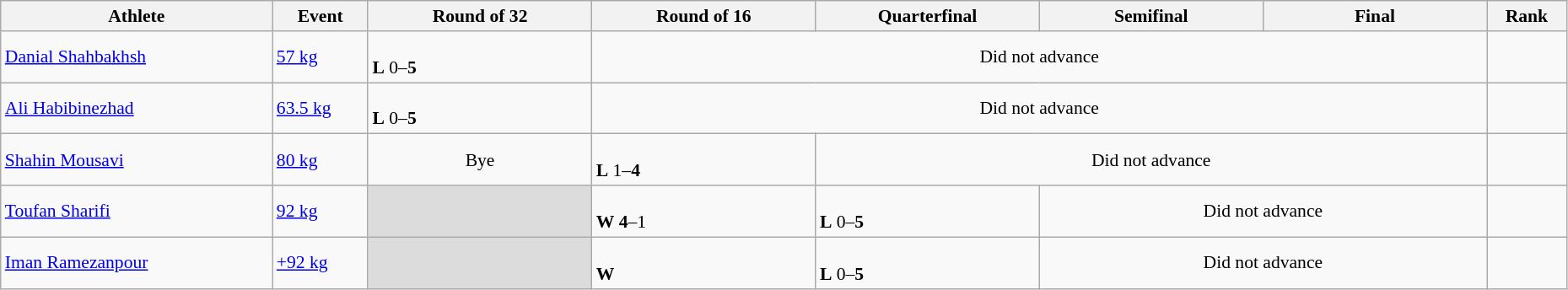<table class="wikitable" width="98%" style="text-align:left; font-size:90%">
<tr>
<th width="17%">Athlete</th>
<th width="6%">Event</th>
<th width="14%">Round of 32</th>
<th width="14%">Round of 16</th>
<th width="14%">Quarterfinal</th>
<th width="14%">Semifinal</th>
<th width="14%">Final</th>
<th width="5%">Rank</th>
</tr>
<tr>
<td><a href='#'>Danial Shahbakhsh</a></td>
<td><a href='#'>57 kg</a></td>
<td><br><strong>L</strong> 0–<strong>5</strong></td>
<td colspan=4 align=center>Did not advance</td>
<td align=center></td>
</tr>
<tr>
<td><a href='#'>Ali Habibinezhad</a></td>
<td><a href='#'>63.5 kg</a></td>
<td><br><strong>L</strong> 0–<strong>5</strong></td>
<td colspan=4 align=center>Did not advance</td>
<td align=center></td>
</tr>
<tr>
<td><a href='#'>Shahin Mousavi</a></td>
<td><a href='#'>80 kg</a></td>
<td align=center>Bye</td>
<td><br><strong>L</strong> 1–<strong>4</strong></td>
<td colspan=3 align=center>Did not advance</td>
<td align=center></td>
</tr>
<tr>
<td><a href='#'>Toufan Sharifi</a></td>
<td><a href='#'>92 kg</a></td>
<td bgcolor=#DCDCDC></td>
<td><br><strong>W</strong> <strong>4</strong>–1</td>
<td><br><strong>L</strong> 0–<strong>5</strong> </td>
<td colspan=2 align=center>Did not advance</td>
<td align=center></td>
</tr>
<tr>
<td><a href='#'>Iman Ramezanpour</a></td>
<td><a href='#'>+92 kg</a></td>
<td bgcolor=#DCDCDC></td>
<td><br><strong>W</strong> <strong></strong></td>
<td><br><strong>L</strong> 0–<strong>5</strong></td>
<td colspan=2 align=center>Did not advance</td>
<td align=center></td>
</tr>
</table>
